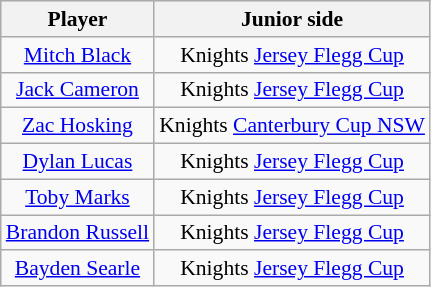<table class="wikitable sortable" style="text-align: center; font-size:90%">
<tr style="background:#efefef;">
<th>Player</th>
<th>Junior side</th>
</tr>
<tr>
<td><a href='#'>Mitch Black</a></td>
<td>Knights <a href='#'>Jersey Flegg Cup</a></td>
</tr>
<tr>
<td><a href='#'>Jack Cameron</a></td>
<td>Knights <a href='#'>Jersey Flegg Cup</a></td>
</tr>
<tr>
<td><a href='#'>Zac Hosking</a></td>
<td>Knights <a href='#'>Canterbury Cup NSW</a></td>
</tr>
<tr>
<td><a href='#'>Dylan Lucas</a></td>
<td>Knights <a href='#'>Jersey Flegg Cup</a></td>
</tr>
<tr>
<td><a href='#'>Toby Marks</a></td>
<td>Knights <a href='#'>Jersey Flegg Cup</a></td>
</tr>
<tr>
<td><a href='#'>Brandon Russell</a></td>
<td>Knights <a href='#'>Jersey Flegg Cup</a></td>
</tr>
<tr>
<td><a href='#'>Bayden Searle</a></td>
<td>Knights <a href='#'>Jersey Flegg Cup</a></td>
</tr>
</table>
